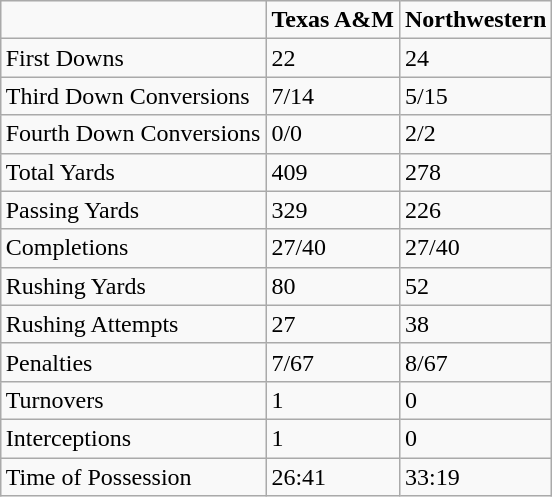<table class="wikitable" style="margin:1em auto;">
<tr>
<td></td>
<td !bgcolor=500000><strong>Texas A&M</strong></td>
<td !bgcolor=431F81><strong>Northwestern</strong></td>
</tr>
<tr>
<td>First Downs</td>
<td>22</td>
<td>24</td>
</tr>
<tr>
<td>Third Down Conversions</td>
<td>7/14</td>
<td>5/15</td>
</tr>
<tr>
<td>Fourth Down Conversions</td>
<td>0/0</td>
<td>2/2</td>
</tr>
<tr>
<td>Total Yards</td>
<td>409</td>
<td>278</td>
</tr>
<tr>
<td>Passing Yards</td>
<td>329</td>
<td>226</td>
</tr>
<tr>
<td>Completions</td>
<td>27/40</td>
<td>27/40</td>
</tr>
<tr>
<td>Rushing Yards</td>
<td>80</td>
<td>52</td>
</tr>
<tr>
<td>Rushing Attempts</td>
<td>27</td>
<td>38</td>
</tr>
<tr>
<td>Penalties</td>
<td>7/67</td>
<td>8/67</td>
</tr>
<tr>
<td>Turnovers</td>
<td>1</td>
<td>0</td>
</tr>
<tr>
<td>Interceptions</td>
<td>1</td>
<td>0</td>
</tr>
<tr>
<td>Time of Possession</td>
<td>26:41</td>
<td>33:19</td>
</tr>
</table>
